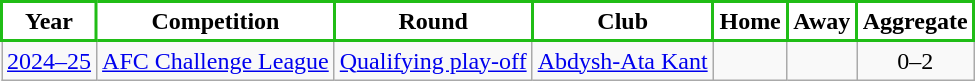<table class="wikitable" style="text-align:center">
<tr>
<th style="background:#FFFFFF; color:#000000; border:2px solid #20BD16;">Year</th>
<th style="background:#FFFFFF; color:#000000; border:2px solid #20BD16;">Competition</th>
<th style="background:#FFFFFF; color:#000000; border:2px solid #20BD16;">Round</th>
<th style="background:#FFFFFF; color:#000000; border:2px solid #20BD16;">Club</th>
<th style="background:#FFFFFF; color:#000000; border:2px solid #20BD16;">Home</th>
<th style="background:#FFFFFF; color:#000000; border:2px solid #20BD16;">Away</th>
<th style="background:#FFFFFF; color:#000000; border:2px solid #20BD16;">Aggregate</th>
</tr>
<tr>
<td><a href='#'>2024–25</a></td>
<td><a href='#'>AFC Challenge League</a></td>
<td><a href='#'>Qualifying play-off</a></td>
<td> <a href='#'>Abdysh-Ata Kant</a></td>
<td></td>
<td></td>
<td>0–2</td>
</tr>
</table>
